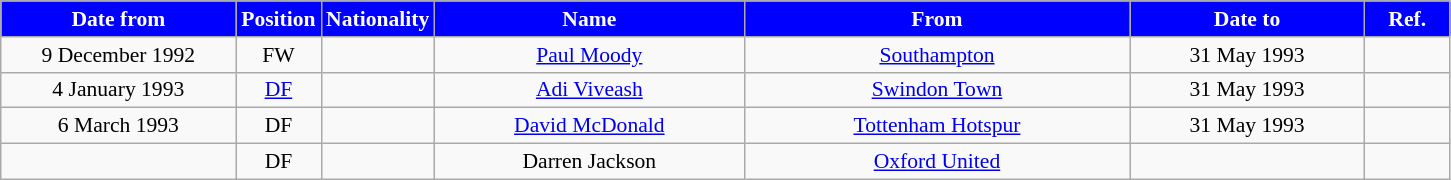<table class="wikitable"  style="text-align:center; font-size:90%; ">
<tr>
<th style="background:#00f; color:white; width:150px;">Date from</th>
<th style="background:#00f; color:white; width:50px;">Position</th>
<th style="background:#00f; color:white; width:50px;">Nationality</th>
<th style="background:#00f; color:white; width:200px;">Name</th>
<th style="background:#00f; color:white; width:250px;">From</th>
<th style="background:#00f; color:white; width:150px;">Date to</th>
<th style="background:#00f; color:white; width:50px;">Ref.</th>
</tr>
<tr>
<td>9 December 1992</td>
<td>FW</td>
<td></td>
<td><a href='#'>Paul Moody</a></td>
<td><a href='#'>Southampton</a></td>
<td>31 May 1993</td>
<td></td>
</tr>
<tr>
<td>4 January 1993</td>
<td><a href='#'>DF</a></td>
<td></td>
<td><a href='#'>Adi Viveash</a></td>
<td><a href='#'>Swindon Town</a></td>
<td>31 May 1993</td>
<td></td>
</tr>
<tr>
<td>6 March 1993</td>
<td>DF</td>
<td></td>
<td><a href='#'>David McDonald</a></td>
<td><a href='#'>Tottenham Hotspur</a></td>
<td>31 May 1993</td>
<td></td>
</tr>
<tr>
<td></td>
<td>DF</td>
<td></td>
<td>Darren Jackson</td>
<td><a href='#'>Oxford United</a></td>
<td></td>
<td></td>
</tr>
</table>
